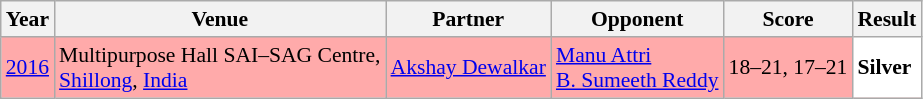<table class="sortable wikitable" style="font-size: 90%;">
<tr>
<th>Year</th>
<th>Venue</th>
<th>Partner</th>
<th>Opponent</th>
<th>Score</th>
<th>Result</th>
</tr>
<tr style="background:#FFAAAA">
<td align="center"><a href='#'>2016</a></td>
<td align="left">Multipurpose Hall SAI–SAG Centre,<br><a href='#'>Shillong</a>, <a href='#'>India</a></td>
<td align="left"> <a href='#'>Akshay Dewalkar</a></td>
<td align="left"> <a href='#'>Manu Attri</a> <br>  <a href='#'>B. Sumeeth Reddy</a></td>
<td align="left">18–21, 17–21</td>
<td style="text-align:left; background:white"> <strong>Silver</strong></td>
</tr>
</table>
